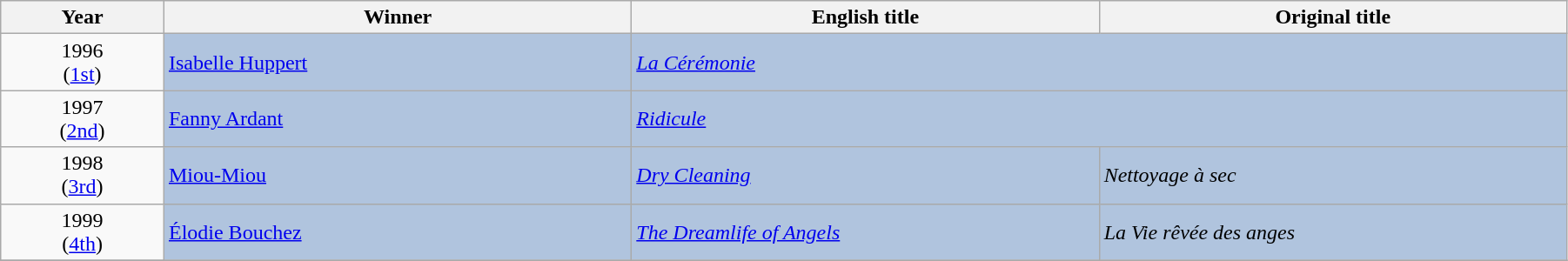<table class="wikitable" width="95%" cellpadding="5">
<tr>
<th width="100"><strong>Year</strong></th>
<th width="300"><strong>Winner</strong></th>
<th width="300"><strong>English title</strong></th>
<th width="300"><strong>Original title</strong></th>
</tr>
<tr>
<td align="center">1996<br>(<a href='#'>1st</a>)</td>
<td style="background:#B0C4DE;"><a href='#'>Isabelle Huppert</a></td>
<td colspan="2" style="background:#B0C4DE;"><em><a href='#'>La Cérémonie</a></em></td>
</tr>
<tr>
<td align="center">1997<br>(<a href='#'>2nd</a>)</td>
<td style="background:#B0C4DE;"><a href='#'>Fanny Ardant</a></td>
<td colspan="2" style="background:#B0C4DE;"><em><a href='#'>Ridicule</a></em></td>
</tr>
<tr>
<td align="center">1998<br>(<a href='#'>3rd</a>)</td>
<td style="background:#B0C4DE;"><a href='#'>Miou-Miou</a></td>
<td style="background:#B0C4DE;"><em><a href='#'>Dry Cleaning</a></em></td>
<td style="background:#B0C4DE;"><em>Nettoyage à sec</em></td>
</tr>
<tr>
<td align="center">1999<br>(<a href='#'>4th</a>)</td>
<td style="background:#B0C4DE;"><a href='#'>Élodie Bouchez</a></td>
<td style="background:#B0C4DE;"><em><a href='#'>The Dreamlife of Angels</a></em></td>
<td style="background:#B0C4DE;"><em>La Vie rêvée des anges</em></td>
</tr>
<tr>
</tr>
</table>
